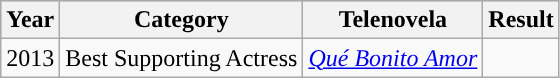<table class="wikitable">
<tr style="background:#b0c4de;">
<th>Year</th>
<th>Category</th>
<th>Telenovela</th>
<th>Result</th>
</tr>
<tr>
<td>2013</td>
<td>Best Supporting Actress</td>
<td><em><a href='#'>Qué Bonito Amor</a></em></td>
<td></td>
</tr>
</table>
